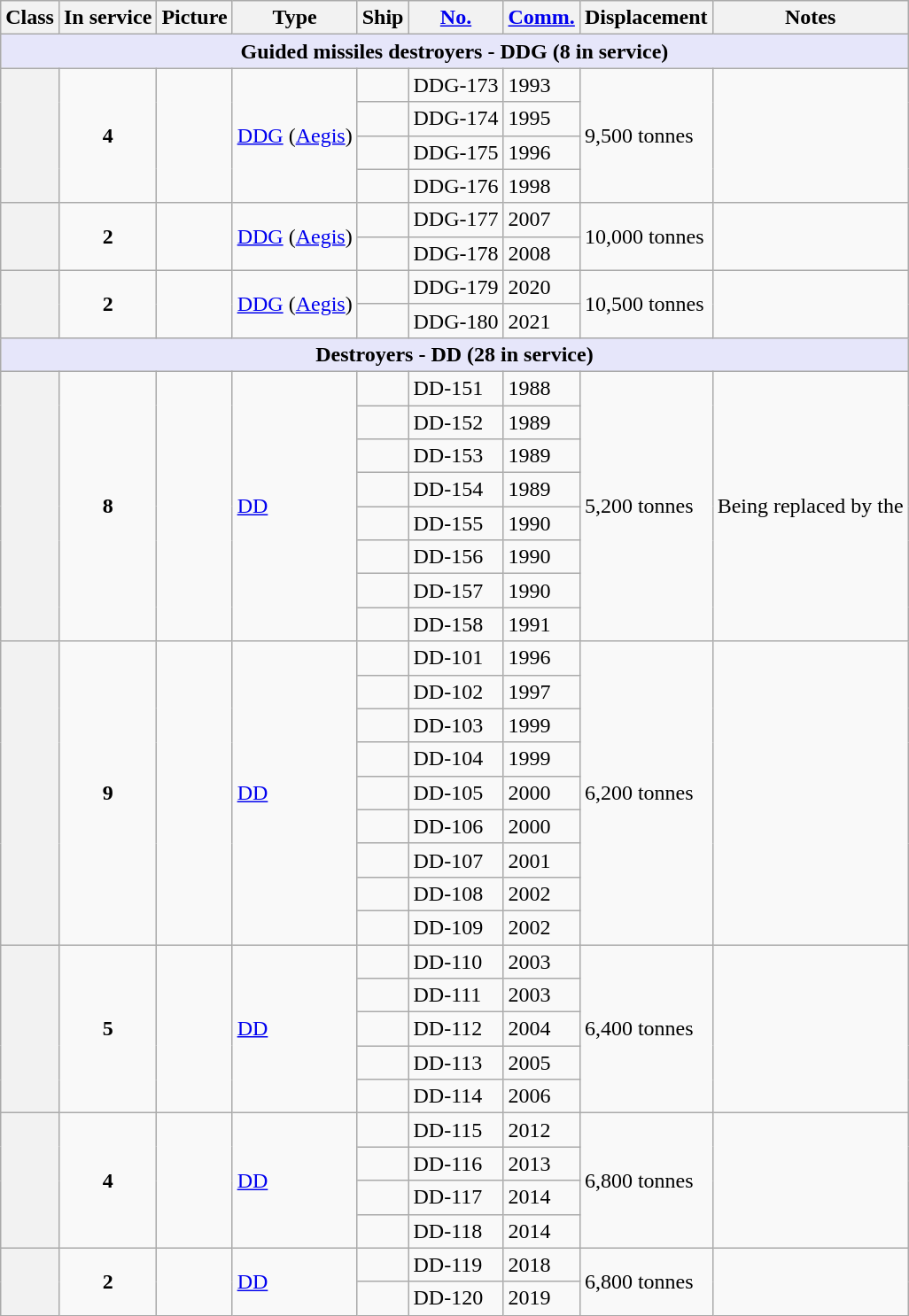<table class="wikitable">
<tr>
<th>Class</th>
<th>In service</th>
<th>Picture</th>
<th>Type</th>
<th>Ship</th>
<th><a href='#'>No.</a></th>
<th><a href='#'>Comm.</a></th>
<th>Displacement</th>
<th>Notes</th>
</tr>
<tr>
<th colspan="9" style="background: lavender;">Guided missiles destroyers - DDG (8 in service)</th>
</tr>
<tr>
<th rowspan="4" style="text-align: left;"></th>
<td rowspan="4" style="text-align: center;"><strong>4</strong></td>
<td rowspan="4"></td>
<td rowspan="4"><a href='#'>DDG</a> (<a href='#'>Aegis</a>)</td>
<td></td>
<td>DDG-173</td>
<td>1993</td>
<td rowspan="4">9,500 tonnes</td>
<td rowspan="4"></td>
</tr>
<tr>
<td></td>
<td>DDG-174</td>
<td>1995</td>
</tr>
<tr>
<td></td>
<td>DDG-175</td>
<td>1996</td>
</tr>
<tr>
<td></td>
<td>DDG-176</td>
<td>1998</td>
</tr>
<tr>
<th rowspan="2" style="text-align: left;"></th>
<td rowspan="2" style="text-align: center;"><strong>2</strong></td>
<td rowspan="2"></td>
<td rowspan="2"><a href='#'>DDG</a> (<a href='#'>Aegis</a>)</td>
<td></td>
<td>DDG-177</td>
<td>2007</td>
<td rowspan="2">10,000 tonnes</td>
<td rowspan="2"></td>
</tr>
<tr>
<td></td>
<td>DDG-178</td>
<td>2008</td>
</tr>
<tr>
<th rowspan="2" style="text-align: left;"></th>
<td rowspan="2" style="text-align: center;"><strong>2</strong></td>
<td rowspan="2"></td>
<td rowspan="2"><a href='#'>DDG</a> (<a href='#'>Aegis</a>)</td>
<td></td>
<td>DDG-179</td>
<td>2020</td>
<td rowspan="2">10,500 tonnes</td>
<td rowspan="2"></td>
</tr>
<tr>
<td></td>
<td>DDG-180</td>
<td>2021</td>
</tr>
<tr>
<th colspan="9" style="background: lavender;">Destroyers - DD (28 in service)</th>
</tr>
<tr>
<th rowspan="8" style="text-align: left;"></th>
<td rowspan="8" style="text-align: center;"><strong>8</strong></td>
<td rowspan="8"></td>
<td rowspan="8"><a href='#'>DD</a></td>
<td></td>
<td>DD-151</td>
<td>1988</td>
<td rowspan="8">5,200 tonnes</td>
<td rowspan="8">Being replaced by the  </td>
</tr>
<tr>
<td></td>
<td>DD-152</td>
<td>1989</td>
</tr>
<tr>
<td></td>
<td>DD-153</td>
<td>1989</td>
</tr>
<tr>
<td></td>
<td>DD-154</td>
<td>1989</td>
</tr>
<tr>
<td></td>
<td>DD-155</td>
<td>1990</td>
</tr>
<tr>
<td></td>
<td>DD-156</td>
<td>1990</td>
</tr>
<tr>
<td></td>
<td>DD-157</td>
<td>1990</td>
</tr>
<tr>
<td></td>
<td>DD-158</td>
<td>1991</td>
</tr>
<tr>
<th rowspan="9" style="text-align: left;"></th>
<td rowspan="9" style="text-align: center;"><strong>9</strong></td>
<td rowspan="9"></td>
<td rowspan="9"><a href='#'>DD</a></td>
<td></td>
<td>DD-101</td>
<td>1996</td>
<td rowspan="9">6,200 tonnes</td>
<td rowspan="9"></td>
</tr>
<tr>
<td></td>
<td>DD-102</td>
<td>1997</td>
</tr>
<tr>
<td></td>
<td>DD-103</td>
<td>1999</td>
</tr>
<tr>
<td></td>
<td>DD-104</td>
<td>1999</td>
</tr>
<tr>
<td></td>
<td>DD-105</td>
<td>2000</td>
</tr>
<tr>
<td></td>
<td>DD-106</td>
<td>2000</td>
</tr>
<tr>
<td></td>
<td>DD-107</td>
<td>2001</td>
</tr>
<tr>
<td></td>
<td>DD-108</td>
<td>2002</td>
</tr>
<tr>
<td></td>
<td>DD-109</td>
<td>2002</td>
</tr>
<tr>
<th rowspan="5" style="text-align: left;"></th>
<td rowspan="5" style="text-align: center;"><strong>5</strong></td>
<td rowspan="5"></td>
<td rowspan="5"><a href='#'>DD</a></td>
<td></td>
<td>DD-110</td>
<td>2003</td>
<td rowspan="5">6,400 tonnes</td>
<td rowspan="5"></td>
</tr>
<tr>
<td></td>
<td>DD-111</td>
<td>2003</td>
</tr>
<tr>
<td></td>
<td>DD-112</td>
<td>2004</td>
</tr>
<tr>
<td></td>
<td>DD-113</td>
<td>2005</td>
</tr>
<tr>
<td></td>
<td>DD-114</td>
<td>2006</td>
</tr>
<tr>
<th rowspan="4" style="text-align: left;"></th>
<td rowspan="4" style="text-align: center;"><strong>4</strong></td>
<td rowspan="4"></td>
<td rowspan="4"><a href='#'>DD</a></td>
<td></td>
<td>DD-115</td>
<td>2012</td>
<td rowspan="4">6,800 tonnes</td>
<td rowspan="4"></td>
</tr>
<tr>
<td></td>
<td>DD-116</td>
<td>2013</td>
</tr>
<tr>
<td></td>
<td>DD-117</td>
<td>2014</td>
</tr>
<tr>
<td></td>
<td>DD-118</td>
<td>2014</td>
</tr>
<tr>
<th rowspan="2" style="text-align: left;"></th>
<td rowspan="2" style="text-align: center;"><strong>2</strong></td>
<td rowspan="2"></td>
<td rowspan="2"><a href='#'>DD</a></td>
<td></td>
<td>DD-119</td>
<td>2018</td>
<td rowspan="2">6,800 tonnes</td>
<td rowspan="2"></td>
</tr>
<tr>
<td></td>
<td>DD-120</td>
<td>2019</td>
</tr>
</table>
